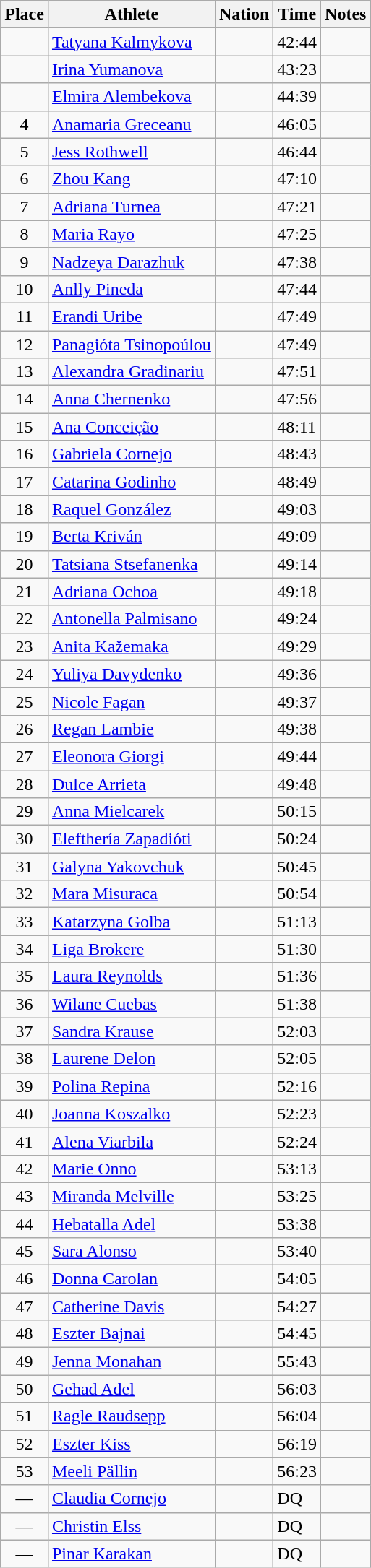<table class=wikitable>
<tr>
<th>Place</th>
<th>Athlete</th>
<th>Nation</th>
<th>Time</th>
<th>Notes</th>
</tr>
<tr>
<td align=center></td>
<td><a href='#'>Tatyana Kalmykova</a></td>
<td></td>
<td>42:44</td>
<td></td>
</tr>
<tr>
<td align=center></td>
<td><a href='#'>Irina Yumanova</a></td>
<td></td>
<td>43:23</td>
<td></td>
</tr>
<tr>
<td align=center></td>
<td><a href='#'>Elmira Alembekova</a></td>
<td></td>
<td>44:39</td>
<td></td>
</tr>
<tr>
<td align=center>4</td>
<td><a href='#'>Anamaria Greceanu</a></td>
<td></td>
<td>46:05</td>
<td></td>
</tr>
<tr>
<td align=center>5</td>
<td><a href='#'>Jess Rothwell</a></td>
<td></td>
<td>46:44</td>
<td></td>
</tr>
<tr>
<td align=center>6</td>
<td><a href='#'>Zhou Kang</a></td>
<td></td>
<td>47:10</td>
<td></td>
</tr>
<tr>
<td align=center>7</td>
<td><a href='#'>Adriana Turnea</a></td>
<td></td>
<td>47:21</td>
<td></td>
</tr>
<tr>
<td align=center>8</td>
<td><a href='#'>Maria Rayo</a></td>
<td></td>
<td>47:25</td>
<td></td>
</tr>
<tr>
<td align=center>9</td>
<td><a href='#'>Nadzeya Darazhuk</a></td>
<td></td>
<td>47:38</td>
<td></td>
</tr>
<tr>
<td align=center>10</td>
<td><a href='#'>Anlly Pineda</a></td>
<td></td>
<td>47:44</td>
<td></td>
</tr>
<tr>
<td align=center>11</td>
<td><a href='#'>Erandi Uribe</a></td>
<td></td>
<td>47:49</td>
<td></td>
</tr>
<tr>
<td align=center>12</td>
<td><a href='#'>Panagióta Tsinopoúlou</a></td>
<td></td>
<td>47:49</td>
<td></td>
</tr>
<tr>
<td align=center>13</td>
<td><a href='#'>Alexandra Gradinariu</a></td>
<td></td>
<td>47:51</td>
<td></td>
</tr>
<tr>
<td align=center>14</td>
<td><a href='#'>Anna Chernenko</a></td>
<td></td>
<td>47:56</td>
<td></td>
</tr>
<tr>
<td align=center>15</td>
<td><a href='#'>Ana Conceição</a></td>
<td></td>
<td>48:11</td>
<td></td>
</tr>
<tr>
<td align=center>16</td>
<td><a href='#'>Gabriela Cornejo</a></td>
<td></td>
<td>48:43</td>
<td></td>
</tr>
<tr>
<td align=center>17</td>
<td><a href='#'>Catarina Godinho</a></td>
<td></td>
<td>48:49</td>
<td></td>
</tr>
<tr>
<td align=center>18</td>
<td><a href='#'>Raquel González</a></td>
<td></td>
<td>49:03</td>
<td></td>
</tr>
<tr>
<td align=center>19</td>
<td><a href='#'>Berta Kriván</a></td>
<td></td>
<td>49:09</td>
<td></td>
</tr>
<tr>
<td align=center>20</td>
<td><a href='#'>Tatsiana Stsefanenka</a></td>
<td></td>
<td>49:14</td>
<td></td>
</tr>
<tr>
<td align=center>21</td>
<td><a href='#'>Adriana Ochoa</a></td>
<td></td>
<td>49:18</td>
<td></td>
</tr>
<tr>
<td align=center>22</td>
<td><a href='#'>Antonella Palmisano</a></td>
<td></td>
<td>49:24</td>
<td></td>
</tr>
<tr>
<td align=center>23</td>
<td><a href='#'>Anita Kažemaka</a></td>
<td></td>
<td>49:29</td>
<td></td>
</tr>
<tr>
<td align=center>24</td>
<td><a href='#'>Yuliya Davydenko</a></td>
<td></td>
<td>49:36</td>
<td></td>
</tr>
<tr>
<td align=center>25</td>
<td><a href='#'>Nicole Fagan</a></td>
<td></td>
<td>49:37</td>
<td></td>
</tr>
<tr>
<td align=center>26</td>
<td><a href='#'>Regan Lambie</a></td>
<td></td>
<td>49:38</td>
<td></td>
</tr>
<tr>
<td align=center>27</td>
<td><a href='#'>Eleonora Giorgi</a></td>
<td></td>
<td>49:44</td>
<td></td>
</tr>
<tr>
<td align=center>28</td>
<td><a href='#'>Dulce Arrieta</a></td>
<td></td>
<td>49:48</td>
<td></td>
</tr>
<tr>
<td align=center>29</td>
<td><a href='#'>Anna Mielcarek</a></td>
<td></td>
<td>50:15</td>
<td></td>
</tr>
<tr>
<td align=center>30</td>
<td><a href='#'>Elefthería Zapadióti</a></td>
<td></td>
<td>50:24</td>
<td></td>
</tr>
<tr>
<td align=center>31</td>
<td><a href='#'>Galyna Yakovchuk</a></td>
<td></td>
<td>50:45</td>
<td></td>
</tr>
<tr>
<td align=center>32</td>
<td><a href='#'>Mara Misuraca</a></td>
<td></td>
<td>50:54</td>
<td></td>
</tr>
<tr>
<td align=center>33</td>
<td><a href='#'>Katarzyna Golba</a></td>
<td></td>
<td>51:13</td>
<td></td>
</tr>
<tr>
<td align=center>34</td>
<td><a href='#'>Liga Brokere</a></td>
<td></td>
<td>51:30</td>
<td></td>
</tr>
<tr>
<td align=center>35</td>
<td><a href='#'>Laura Reynolds</a></td>
<td></td>
<td>51:36</td>
<td></td>
</tr>
<tr>
<td align=center>36</td>
<td><a href='#'>Wilane Cuebas</a></td>
<td></td>
<td>51:38</td>
<td></td>
</tr>
<tr>
<td align=center>37</td>
<td><a href='#'>Sandra Krause</a></td>
<td></td>
<td>52:03</td>
<td></td>
</tr>
<tr>
<td align=center>38</td>
<td><a href='#'>Laurene Delon</a></td>
<td></td>
<td>52:05</td>
<td></td>
</tr>
<tr>
<td align=center>39</td>
<td><a href='#'>Polina Repina</a></td>
<td></td>
<td>52:16</td>
<td></td>
</tr>
<tr>
<td align=center>40</td>
<td><a href='#'>Joanna Koszalko</a></td>
<td></td>
<td>52:23</td>
<td></td>
</tr>
<tr>
<td align=center>41</td>
<td><a href='#'>Alena Viarbila</a></td>
<td></td>
<td>52:24</td>
<td></td>
</tr>
<tr>
<td align=center>42</td>
<td><a href='#'>Marie Onno</a></td>
<td></td>
<td>53:13</td>
<td></td>
</tr>
<tr>
<td align=center>43</td>
<td><a href='#'>Miranda Melville</a></td>
<td></td>
<td>53:25</td>
<td></td>
</tr>
<tr>
<td align=center>44</td>
<td><a href='#'>Hebatalla Adel</a></td>
<td></td>
<td>53:38</td>
<td></td>
</tr>
<tr>
<td align=center>45</td>
<td><a href='#'>Sara Alonso</a></td>
<td></td>
<td>53:40</td>
<td></td>
</tr>
<tr>
<td align=center>46</td>
<td><a href='#'>Donna Carolan</a></td>
<td></td>
<td>54:05</td>
<td></td>
</tr>
<tr>
<td align=center>47</td>
<td><a href='#'>Catherine Davis</a></td>
<td></td>
<td>54:27</td>
<td></td>
</tr>
<tr>
<td align=center>48</td>
<td><a href='#'>Eszter Bajnai</a></td>
<td></td>
<td>54:45</td>
<td></td>
</tr>
<tr>
<td align=center>49</td>
<td><a href='#'>Jenna Monahan</a></td>
<td></td>
<td>55:43</td>
<td></td>
</tr>
<tr>
<td align=center>50</td>
<td><a href='#'>Gehad Adel</a></td>
<td></td>
<td>56:03</td>
<td></td>
</tr>
<tr>
<td align=center>51</td>
<td><a href='#'>Ragle Raudsepp</a></td>
<td></td>
<td>56:04</td>
<td></td>
</tr>
<tr>
<td align=center>52</td>
<td><a href='#'>Eszter Kiss</a></td>
<td></td>
<td>56:19</td>
<td></td>
</tr>
<tr>
<td align=center>53</td>
<td><a href='#'>Meeli Pällin</a></td>
<td></td>
<td>56:23</td>
<td></td>
</tr>
<tr>
<td align=center>—</td>
<td><a href='#'>Claudia Cornejo</a></td>
<td></td>
<td>DQ</td>
<td></td>
</tr>
<tr>
<td align=center>—</td>
<td><a href='#'>Christin Elss</a></td>
<td></td>
<td>DQ</td>
<td></td>
</tr>
<tr>
<td align=center>—</td>
<td><a href='#'>Pinar Karakan</a></td>
<td></td>
<td>DQ</td>
<td></td>
</tr>
</table>
